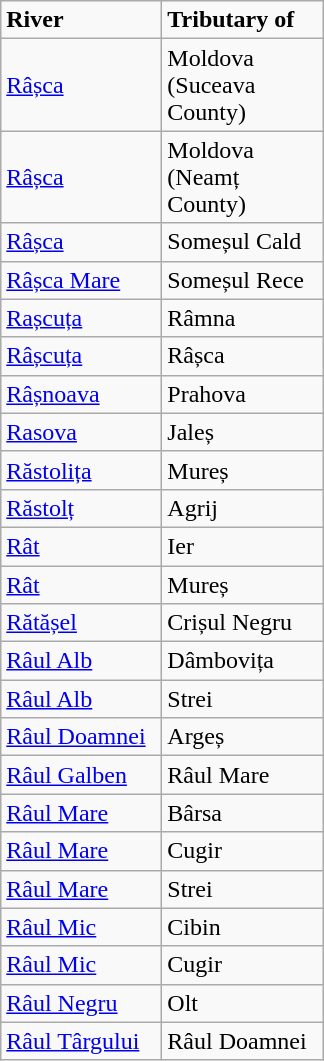<table class="wikitable">
<tr>
<td width="100pt"><strong>River</strong></td>
<td width="100pt"><strong>Tributary of</strong></td>
</tr>
<tr>
<td><a href='#'>Râșca</a></td>
<td>Moldova (Suceava County)</td>
</tr>
<tr>
<td><a href='#'>Râșca</a></td>
<td>Moldova (Neamț County)</td>
</tr>
<tr>
<td><a href='#'>Râșca</a></td>
<td>Someșul Cald</td>
</tr>
<tr>
<td><a href='#'>Râșca Mare</a></td>
<td>Someșul Rece</td>
</tr>
<tr>
<td><a href='#'>Rașcuța</a></td>
<td>Râmna</td>
</tr>
<tr>
<td><a href='#'>Râșcuța</a></td>
<td>Râșca</td>
</tr>
<tr>
<td><a href='#'>Râșnoava</a></td>
<td>Prahova</td>
</tr>
<tr>
<td><a href='#'>Rasova</a></td>
<td>Jaleș</td>
</tr>
<tr>
<td><a href='#'>Răstolița</a></td>
<td>Mureș</td>
</tr>
<tr>
<td><a href='#'>Răstolț</a></td>
<td>Agrij</td>
</tr>
<tr>
<td><a href='#'>Rât</a></td>
<td>Ier</td>
</tr>
<tr>
<td><a href='#'>Rât</a></td>
<td>Mureș</td>
</tr>
<tr>
<td><a href='#'>Rătășel</a></td>
<td>Crișul Negru</td>
</tr>
<tr>
<td><a href='#'>Râul Alb</a></td>
<td>Dâmbovița</td>
</tr>
<tr>
<td><a href='#'>Râul Alb</a></td>
<td>Strei</td>
</tr>
<tr>
<td><a href='#'>Râul Doamnei</a></td>
<td>Argeș</td>
</tr>
<tr>
<td><a href='#'>Râul Galben</a></td>
<td>Râul Mare</td>
</tr>
<tr>
<td><a href='#'>Râul Mare</a></td>
<td>Bârsa</td>
</tr>
<tr>
<td><a href='#'>Râul Mare</a></td>
<td>Cugir</td>
</tr>
<tr>
<td><a href='#'>Râul Mare</a></td>
<td>Strei</td>
</tr>
<tr>
<td><a href='#'>Râul Mic</a></td>
<td>Cibin</td>
</tr>
<tr>
<td><a href='#'>Râul Mic</a></td>
<td>Cugir</td>
</tr>
<tr>
<td><a href='#'>Râul Negru</a></td>
<td>Olt</td>
</tr>
<tr>
<td><a href='#'>Râul Târgului</a></td>
<td>Râul Doamnei</td>
</tr>
</table>
